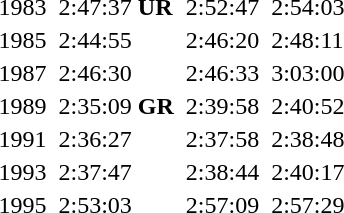<table>
<tr>
<td>1983</td>
<td></td>
<td>2:47:37 <strong>UR</strong></td>
<td></td>
<td>2:52:47</td>
<td></td>
<td>2:54:03</td>
</tr>
<tr>
<td>1985</td>
<td></td>
<td>2:44:55</td>
<td></td>
<td>2:46:20</td>
<td></td>
<td>2:48:11</td>
</tr>
<tr>
<td>1987</td>
<td></td>
<td>2:46:30</td>
<td></td>
<td>2:46:33</td>
<td></td>
<td>3:03:00</td>
</tr>
<tr>
<td>1989</td>
<td></td>
<td>2:35:09 <strong>GR</strong></td>
<td></td>
<td>2:39:58</td>
<td></td>
<td>2:40:52</td>
</tr>
<tr>
<td>1991</td>
<td></td>
<td>2:36:27</td>
<td></td>
<td>2:37:58</td>
<td></td>
<td>2:38:48</td>
</tr>
<tr>
<td>1993</td>
<td></td>
<td>2:37:47</td>
<td></td>
<td>2:38:44</td>
<td></td>
<td>2:40:17</td>
</tr>
<tr>
<td>1995</td>
<td></td>
<td>2:53:03</td>
<td></td>
<td>2:57:09</td>
<td></td>
<td>2:57:29</td>
</tr>
</table>
